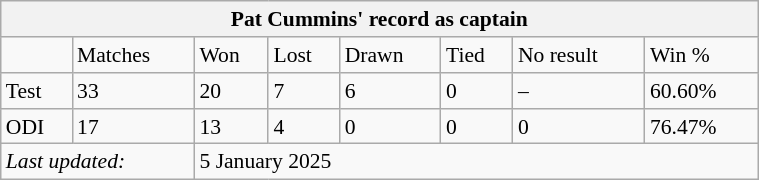<table class="wikitable" style="float: right; margin-left: 1em; width: 40%; font-size: 90%;">
<tr>
<th colspan="8">Pat Cummins' record as captain</th>
</tr>
<tr>
<td> </td>
<td>Matches</td>
<td>Won</td>
<td>Lost</td>
<td>Drawn</td>
<td>Tied</td>
<td>No result</td>
<td>Win %</td>
</tr>
<tr>
<td>Test</td>
<td>33</td>
<td>20</td>
<td>7</td>
<td>6</td>
<td>0</td>
<td>–</td>
<td>60.60%</td>
</tr>
<tr>
<td>ODI</td>
<td>17</td>
<td>13</td>
<td>4</td>
<td>0</td>
<td>0</td>
<td>0</td>
<td>76.47%</td>
</tr>
<tr>
<td colspan=2><em>Last updated:</em></td>
<td colspan=8>5 January 2025</td>
</tr>
</table>
